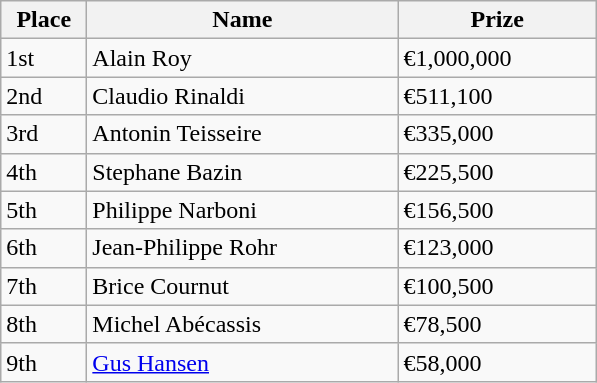<table class="wikitable">
<tr>
<th width="50">Place</th>
<th width="200">Name</th>
<th width="125">Prize</th>
</tr>
<tr>
<td>1st</td>
<td> Alain Roy</td>
<td>€1,000,000</td>
</tr>
<tr>
<td>2nd</td>
<td> Claudio Rinaldi</td>
<td>€511,100</td>
</tr>
<tr>
<td>3rd</td>
<td> Antonin Teisseire</td>
<td>€335,000</td>
</tr>
<tr>
<td>4th</td>
<td> Stephane Bazin</td>
<td>€225,500</td>
</tr>
<tr>
<td>5th</td>
<td> Philippe Narboni</td>
<td>€156,500</td>
</tr>
<tr>
<td>6th</td>
<td> Jean-Philippe Rohr</td>
<td>€123,000</td>
</tr>
<tr>
<td>7th</td>
<td> Brice Cournut</td>
<td>€100,500</td>
</tr>
<tr>
<td>8th</td>
<td> Michel Abécassis</td>
<td>€78,500</td>
</tr>
<tr>
<td>9th</td>
<td> <a href='#'>Gus Hansen</a></td>
<td>€58,000</td>
</tr>
</table>
